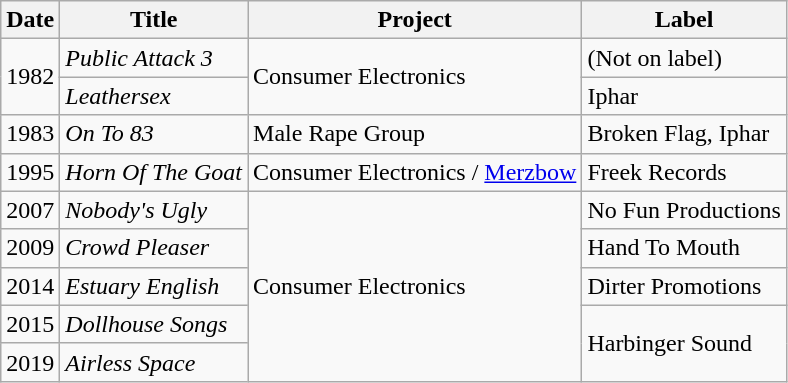<table class="wikitable">
<tr>
<th>Date</th>
<th>Title</th>
<th>Project</th>
<th>Label</th>
</tr>
<tr>
<td rowspan="2">1982</td>
<td><em>Public Attack 3</em></td>
<td rowspan="2">Consumer Electronics</td>
<td>(Not on label)</td>
</tr>
<tr>
<td><em>Leathersex</em></td>
<td>Iphar</td>
</tr>
<tr>
<td>1983</td>
<td><em>On To 83</em></td>
<td>Male Rape Group</td>
<td>Broken Flag, Iphar</td>
</tr>
<tr>
<td>1995</td>
<td><em>Horn Of The Goat</em></td>
<td>Consumer Electronics / <a href='#'>Merzbow</a></td>
<td>Freek Records</td>
</tr>
<tr>
<td>2007</td>
<td><em>Nobody's Ugly</em></td>
<td rowspan="5">Consumer Electronics</td>
<td>No Fun Productions</td>
</tr>
<tr>
<td>2009</td>
<td><em>Crowd Pleaser</em></td>
<td>Hand To Mouth</td>
</tr>
<tr>
<td>2014</td>
<td><em>Estuary English</em></td>
<td>Dirter Promotions</td>
</tr>
<tr>
<td>2015</td>
<td><em>Dollhouse Songs</em></td>
<td rowspan="2">Harbinger Sound</td>
</tr>
<tr>
<td>2019</td>
<td><em>Airless Space</em></td>
</tr>
</table>
